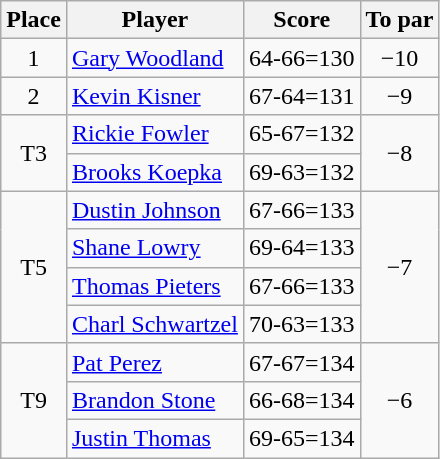<table class="wikitable">
<tr>
<th>Place</th>
<th>Player</th>
<th>Score</th>
<th>To par</th>
</tr>
<tr>
<td align=center>1</td>
<td> <a href='#'>Gary Woodland</a></td>
<td>64-66=130</td>
<td align=center>−10</td>
</tr>
<tr>
<td align=center>2</td>
<td> <a href='#'>Kevin Kisner</a></td>
<td>67-64=131</td>
<td align=center>−9</td>
</tr>
<tr>
<td rowspan=2 align=center>T3</td>
<td> <a href='#'>Rickie Fowler</a></td>
<td>65-67=132</td>
<td rowspan=2 align=center>−8</td>
</tr>
<tr>
<td> <a href='#'>Brooks Koepka</a></td>
<td>69-63=132</td>
</tr>
<tr>
<td rowspan=4 align=center>T5</td>
<td> <a href='#'>Dustin Johnson</a></td>
<td>67-66=133</td>
<td rowspan=4 align=center>−7</td>
</tr>
<tr>
<td> <a href='#'>Shane Lowry</a></td>
<td>69-64=133</td>
</tr>
<tr>
<td> <a href='#'>Thomas Pieters</a></td>
<td>67-66=133</td>
</tr>
<tr>
<td> <a href='#'>Charl Schwartzel</a></td>
<td>70-63=133</td>
</tr>
<tr>
<td rowspan=3 align=center>T9</td>
<td> <a href='#'>Pat Perez</a></td>
<td>67-67=134</td>
<td rowspan=3 align=center>−6</td>
</tr>
<tr>
<td> <a href='#'>Brandon Stone</a></td>
<td>66-68=134</td>
</tr>
<tr>
<td> <a href='#'>Justin Thomas</a></td>
<td>69-65=134</td>
</tr>
</table>
